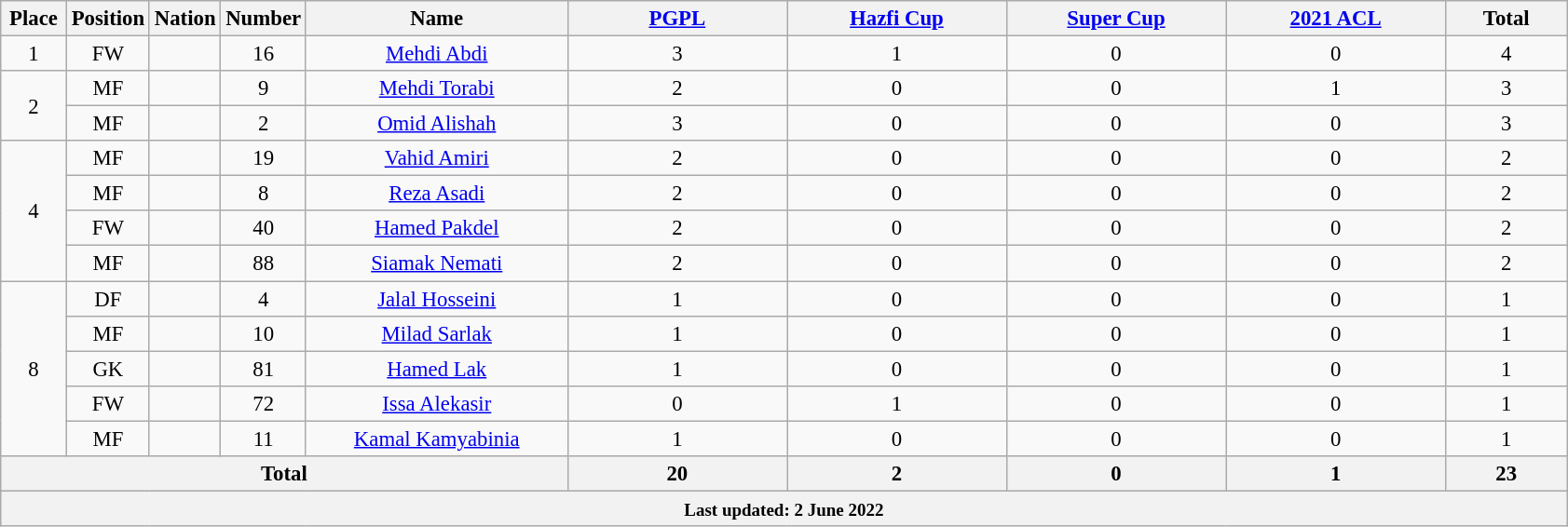<table class="wikitable" style="font-size: 95%; text-align: center;">
<tr>
<th width=40>Place</th>
<th width=40>Position</th>
<th width=40>Nation</th>
<th width=40>Number</th>
<th width=180>Name</th>
<th width=150><a href='#'>PGPL</a></th>
<th width=150><a href='#'>Hazfi Cup</a></th>
<th width=150><a href='#'>Super Cup</a></th>
<th width=150><a href='#'>2021 ACL</a></th>
<th width=80>Total</th>
</tr>
<tr>
<td>1</td>
<td>FW</td>
<td></td>
<td>16</td>
<td><a href='#'>Mehdi Abdi</a></td>
<td>3</td>
<td>1</td>
<td>0</td>
<td>0</td>
<td>4</td>
</tr>
<tr>
<td rowspan="2">2</td>
<td>MF</td>
<td></td>
<td>9</td>
<td><a href='#'>Mehdi Torabi</a></td>
<td>2</td>
<td>0</td>
<td>0</td>
<td>1</td>
<td>3</td>
</tr>
<tr>
<td>MF</td>
<td></td>
<td>2</td>
<td><a href='#'>Omid Alishah</a></td>
<td>3</td>
<td>0</td>
<td>0</td>
<td>0</td>
<td>3</td>
</tr>
<tr>
<td rowspan="4">4</td>
<td>MF</td>
<td></td>
<td>19</td>
<td><a href='#'>Vahid Amiri</a></td>
<td>2</td>
<td>0</td>
<td>0</td>
<td>0</td>
<td>2</td>
</tr>
<tr>
<td>MF</td>
<td></td>
<td>8</td>
<td><a href='#'>Reza Asadi</a></td>
<td>2</td>
<td>0</td>
<td>0</td>
<td>0</td>
<td>2</td>
</tr>
<tr>
<td>FW</td>
<td></td>
<td>40</td>
<td><a href='#'>Hamed Pakdel</a></td>
<td>2</td>
<td>0</td>
<td>0</td>
<td>0</td>
<td>2</td>
</tr>
<tr>
<td>MF</td>
<td></td>
<td>88</td>
<td><a href='#'>Siamak Nemati</a></td>
<td>2</td>
<td>0</td>
<td>0</td>
<td>0</td>
<td>2</td>
</tr>
<tr>
<td rowspan="5">8</td>
<td>DF</td>
<td></td>
<td>4</td>
<td><a href='#'>Jalal Hosseini</a></td>
<td>1</td>
<td>0</td>
<td>0</td>
<td>0</td>
<td>1</td>
</tr>
<tr>
<td>MF</td>
<td></td>
<td>10</td>
<td><a href='#'>Milad Sarlak</a></td>
<td>1</td>
<td>0</td>
<td>0</td>
<td>0</td>
<td>1</td>
</tr>
<tr>
<td>GK</td>
<td></td>
<td>81</td>
<td><a href='#'>Hamed Lak</a></td>
<td>1</td>
<td>0</td>
<td>0</td>
<td>0</td>
<td>1</td>
</tr>
<tr>
<td>FW</td>
<td></td>
<td>72</td>
<td><a href='#'>Issa Alekasir</a></td>
<td>0</td>
<td>1</td>
<td>0</td>
<td>0</td>
<td>1</td>
</tr>
<tr>
<td>MF</td>
<td></td>
<td>11</td>
<td><a href='#'>Kamal Kamyabinia</a></td>
<td>1</td>
<td>0</td>
<td>0</td>
<td>0</td>
<td>1</td>
</tr>
<tr>
<th colspan="5">Total</th>
<th>20</th>
<th>2</th>
<th>0</th>
<th>1</th>
<th><strong>23</strong></th>
</tr>
<tr style="text-align:left; background:#dcdcdc;">
<th colspan="22"><small>Last updated: 2 June 2022</small></th>
</tr>
</table>
